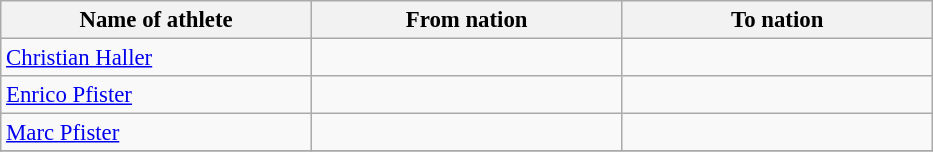<table class="wikitable sortable" style="border-collapse: collapse; font-size: 95%;">
<tr>
<th width=200>Name of athlete</th>
<th width=200>From nation</th>
<th width=200>To nation</th>
</tr>
<tr>
<td><a href='#'>Christian Haller</a></td>
<td></td>
<td></td>
</tr>
<tr>
<td><a href='#'>Enrico Pfister</a></td>
<td></td>
<td></td>
</tr>
<tr>
<td><a href='#'>Marc Pfister</a></td>
<td></td>
<td></td>
</tr>
<tr>
</tr>
</table>
